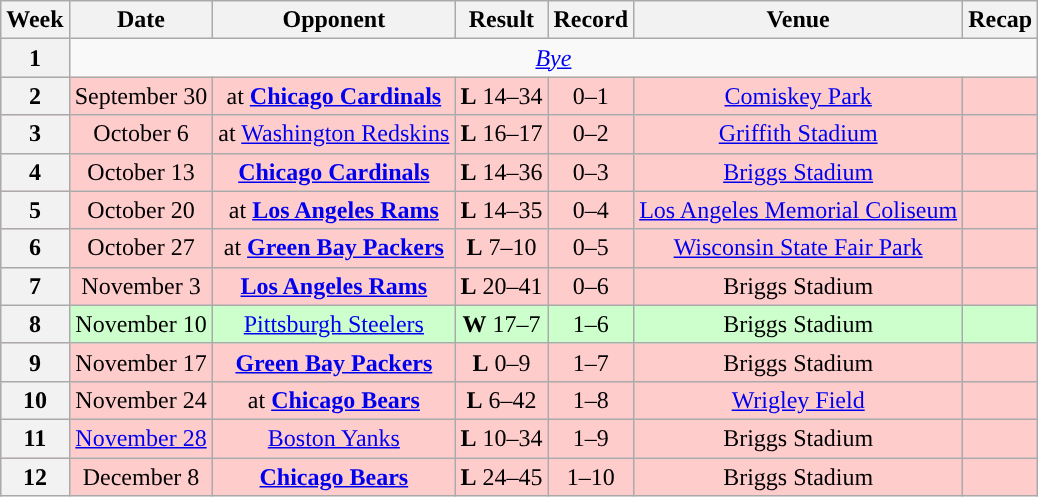<table class="wikitable" style="text-align:center">
<tr>
<th>Week</th>
<th>Date</th>
<th>Opponent</th>
<th>Result</th>
<th>Record</th>
<th>Venue</th>
<th>Recap</th>
</tr>
<tr>
<th>1</th>
<td colspan="6"><em><a href='#'>Bye</a></em></td>
</tr>
<tr style="background:#fcc">
<th>2</th>
<td>September 30</td>
<td>at <strong><a href='#'>Chicago Cardinals</a></strong></td>
<td><strong>L</strong> 14–34</td>
<td>0–1</td>
<td><a href='#'>Comiskey Park</a></td>
<td></td>
</tr>
<tr style="background:#fcc">
<th>3</th>
<td>October 6</td>
<td>at <a href='#'>Washington Redskins</a></td>
<td><strong>L</strong> 16–17</td>
<td>0–2</td>
<td><a href='#'>Griffith Stadium</a></td>
<td></td>
</tr>
<tr style="background:#fcc">
<th>4</th>
<td>October 13</td>
<td><strong><a href='#'>Chicago Cardinals</a></strong></td>
<td><strong>L</strong> 14–36</td>
<td>0–3</td>
<td><a href='#'>Briggs Stadium</a></td>
<td></td>
</tr>
<tr style="background:#fcc">
<th>5</th>
<td>October 20</td>
<td>at <strong><a href='#'>Los Angeles Rams</a></strong></td>
<td><strong>L</strong> 14–35</td>
<td>0–4</td>
<td><a href='#'>Los Angeles Memorial Coliseum</a></td>
<td></td>
</tr>
<tr style="background:#fcc">
<th>6</th>
<td>October 27</td>
<td>at <strong><a href='#'>Green Bay Packers</a></strong></td>
<td><strong>L</strong> 7–10</td>
<td>0–5</td>
<td><a href='#'>Wisconsin State Fair Park</a></td>
<td></td>
</tr>
<tr style="background:#fcc">
<th>7</th>
<td>November 3</td>
<td><strong><a href='#'>Los Angeles Rams</a></strong></td>
<td><strong>L</strong> 20–41</td>
<td>0–6</td>
<td>Briggs Stadium</td>
<td></td>
</tr>
<tr style="background:#cfc">
<th>8</th>
<td>November 10</td>
<td><a href='#'>Pittsburgh Steelers</a></td>
<td><strong>W</strong> 17–7</td>
<td>1–6</td>
<td>Briggs Stadium</td>
<td></td>
</tr>
<tr style="background:#fcc">
<th>9</th>
<td>November 17</td>
<td><strong><a href='#'>Green Bay Packers</a></strong></td>
<td><strong>L</strong> 0–9</td>
<td>1–7</td>
<td>Briggs Stadium</td>
<td></td>
</tr>
<tr style="background:#fcc">
<th>10</th>
<td>November 24</td>
<td>at <strong><a href='#'>Chicago Bears</a></strong></td>
<td><strong>L</strong> 6–42</td>
<td>1–8</td>
<td><a href='#'>Wrigley Field</a></td>
<td></td>
</tr>
<tr style="background:#fcc">
<th>11</th>
<td><a href='#'>November 28</a></td>
<td><a href='#'>Boston Yanks</a></td>
<td><strong>L</strong> 10–34</td>
<td>1–9</td>
<td>Briggs Stadium</td>
<td></td>
</tr>
<tr style="background:#fcc">
<th>12</th>
<td>December 8</td>
<td><strong><a href='#'>Chicago Bears</a></strong></td>
<td><strong>L</strong> 24–45</td>
<td>1–10</td>
<td>Briggs Stadium</td>
<td></td>
</tr>
</table>
